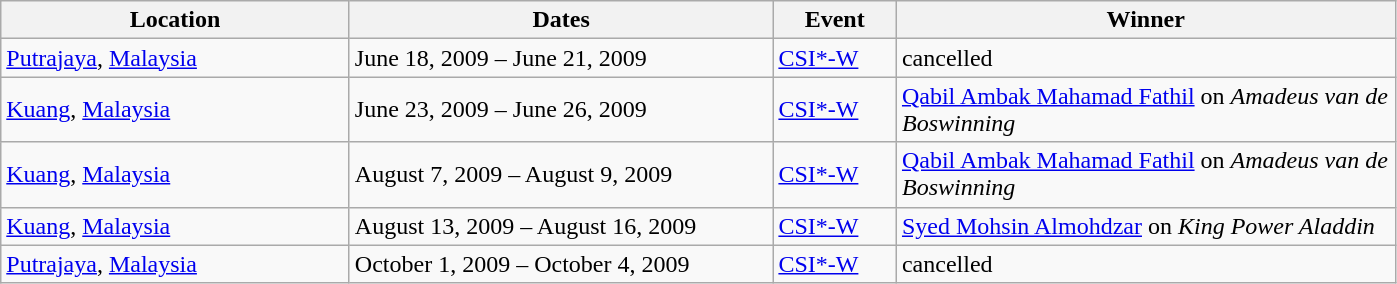<table class="wikitable">
<tr>
<th width=225>Location</th>
<th width=275>Dates</th>
<th width=75>Event</th>
<th width=325>Winner</th>
</tr>
<tr>
<td> <a href='#'>Putrajaya</a>, <a href='#'>Malaysia</a></td>
<td>June 18, 2009 – June 21, 2009</td>
<td><a href='#'>CSI*-W</a></td>
<td>cancelled</td>
</tr>
<tr>
<td> <a href='#'>Kuang</a>, <a href='#'>Malaysia</a></td>
<td>June 23, 2009 – June 26, 2009</td>
<td><a href='#'>CSI*-W</a></td>
<td> <a href='#'>Qabil Ambak Mahamad Fathil</a> on <em>Amadeus van de Boswinning</em></td>
</tr>
<tr>
<td> <a href='#'>Kuang</a>, <a href='#'>Malaysia</a></td>
<td>August 7, 2009 – August 9, 2009</td>
<td><a href='#'>CSI*-W</a></td>
<td> <a href='#'>Qabil Ambak Mahamad Fathil</a> on <em>Amadeus van de Boswinning</em></td>
</tr>
<tr>
<td> <a href='#'>Kuang</a>, <a href='#'>Malaysia</a></td>
<td>August 13, 2009 – August 16, 2009</td>
<td><a href='#'>CSI*-W</a></td>
<td> <a href='#'>Syed Mohsin Almohdzar</a> on <em>King Power Aladdin</em></td>
</tr>
<tr>
<td> <a href='#'>Putrajaya</a>, <a href='#'>Malaysia</a></td>
<td>October 1, 2009 – October 4, 2009</td>
<td><a href='#'>CSI*-W</a></td>
<td>cancelled</td>
</tr>
</table>
